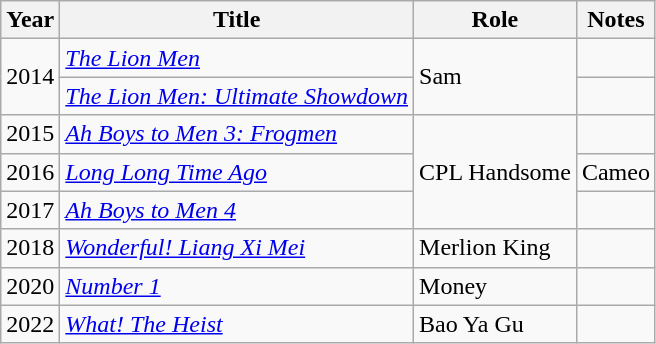<table class="wikitable sortable">
<tr>
<th>Year</th>
<th>Title</th>
<th>Role</th>
<th class="unsortable">Notes</th>
</tr>
<tr>
<td rowspan="2">2014</td>
<td><em><a href='#'>The Lion Men</a></em></td>
<td rowspan="2">Sam</td>
<td></td>
</tr>
<tr>
<td><em><a href='#'>The Lion Men: Ultimate Showdown</a></em></td>
<td></td>
</tr>
<tr>
<td>2015</td>
<td><em><a href='#'>Ah Boys to Men 3: Frogmen</a></em></td>
<td rowspan="3">CPL Handsome</td>
<td></td>
</tr>
<tr>
<td>2016</td>
<td><em><a href='#'>Long Long Time Ago</a></em></td>
<td>Cameo</td>
</tr>
<tr>
<td>2017</td>
<td><em><a href='#'>Ah Boys to Men 4</a></em></td>
<td></td>
</tr>
<tr>
<td>2018</td>
<td><em><a href='#'>Wonderful! Liang Xi Mei</a></em></td>
<td>Merlion King</td>
<td></td>
</tr>
<tr>
<td>2020</td>
<td><em><a href='#'>Number 1</a></em></td>
<td>Money</td>
<td></td>
</tr>
<tr>
<td>2022</td>
<td><em><a href='#'>What! The Heist</a></em></td>
<td>Bao Ya Gu</td>
<td></td>
</tr>
</table>
